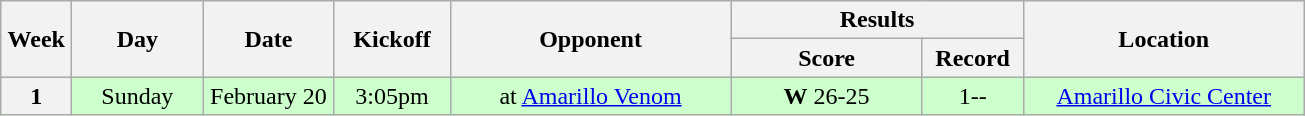<table class="wikitable">
<tr>
<th rowspan="2" width="40">Week</th>
<th rowspan="2" width="80">Day</th>
<th rowspan="2" width="80">Date</th>
<th rowspan="2" width="70">Kickoff</th>
<th rowspan="2" width="180">Opponent</th>
<th colspan="2" width="180">Results</th>
<th rowspan="2" width="180">Location</th>
</tr>
<tr>
<th width="120">Score</th>
<th width="60">Record</th>
</tr>
<tr align="center" bgcolor="#CCFFCC">
<th>1</th>
<td>Sunday</td>
<td>February 20</td>
<td>3:05pm</td>
<td>at <a href='#'>Amarillo Venom</a></td>
<td><strong>W</strong> 26-25</td>
<td>1--</td>
<td><a href='#'>Amarillo Civic Center</a></td>
</tr>
</table>
